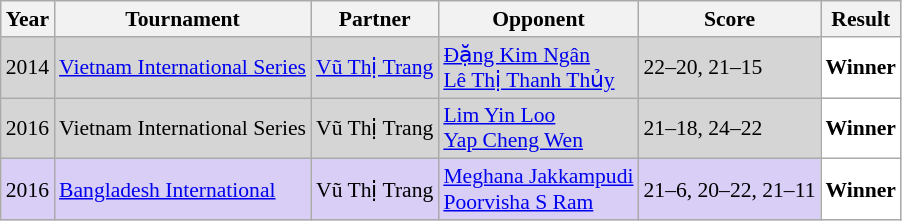<table class="sortable wikitable" style="font-size: 90%;">
<tr>
<th>Year</th>
<th>Tournament</th>
<th>Partner</th>
<th>Opponent</th>
<th>Score</th>
<th>Result</th>
</tr>
<tr style="background:#D5D5D5">
<td align="center">2014</td>
<td align="left"><a href='#'>Vietnam International Series</a></td>
<td align="left"> <a href='#'>Vũ Thị Trang</a></td>
<td align="left"> <a href='#'>Đặng Kim Ngân</a> <br>  <a href='#'>Lê Thị Thanh Thủy</a></td>
<td align="left">22–20, 21–15</td>
<td style="text-align:left; background:white"> <strong>Winner</strong></td>
</tr>
<tr style="background:#D5D5D5">
<td align="center">2016</td>
<td align="left">Vietnam International Series</td>
<td align="left"> Vũ Thị Trang</td>
<td align="left"> <a href='#'>Lim Yin Loo</a> <br>  <a href='#'>Yap Cheng Wen</a></td>
<td align="left">21–18, 24–22</td>
<td style="text-align:left; background:white"> <strong>Winner</strong></td>
</tr>
<tr style="background:#D8CEF6">
<td align="center">2016</td>
<td align="left"><a href='#'>Bangladesh International</a></td>
<td align="left"> Vũ Thị Trang</td>
<td align="left"> <a href='#'>Meghana Jakkampudi</a> <br>  <a href='#'>Poorvisha S Ram</a></td>
<td align="left">21–6, 20–22, 21–11</td>
<td style="text-align:left; background:white"> <strong>Winner</strong></td>
</tr>
</table>
